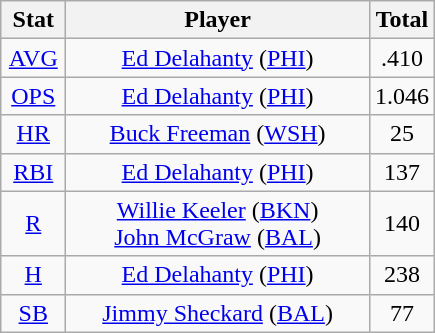<table class="wikitable" style="text-align:center;">
<tr>
<th style="width:15%;">Stat</th>
<th>Player</th>
<th style="width:15%;">Total</th>
</tr>
<tr>
<td><a href='#'>AVG</a></td>
<td><a href='#'>Ed Delahanty</a> (<a href='#'>PHI</a>)</td>
<td>.410</td>
</tr>
<tr>
<td><a href='#'>OPS</a></td>
<td><a href='#'>Ed Delahanty</a> (<a href='#'>PHI</a>)</td>
<td>1.046</td>
</tr>
<tr>
<td><a href='#'>HR</a></td>
<td><a href='#'>Buck Freeman</a> (<a href='#'>WSH</a>)</td>
<td>25</td>
</tr>
<tr>
<td><a href='#'>RBI</a></td>
<td><a href='#'>Ed Delahanty</a> (<a href='#'>PHI</a>)</td>
<td>137</td>
</tr>
<tr>
<td><a href='#'>R</a></td>
<td><a href='#'>Willie Keeler</a> (<a href='#'>BKN</a>)<br><a href='#'>John McGraw</a> (<a href='#'>BAL</a>)</td>
<td>140</td>
</tr>
<tr>
<td><a href='#'>H</a></td>
<td><a href='#'>Ed Delahanty</a> (<a href='#'>PHI</a>)</td>
<td>238</td>
</tr>
<tr>
<td><a href='#'>SB</a></td>
<td><a href='#'>Jimmy Sheckard</a> (<a href='#'>BAL</a>)</td>
<td>77</td>
</tr>
</table>
